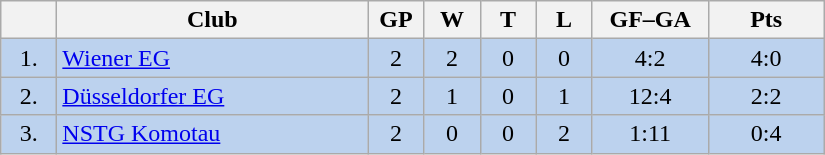<table class="wikitable">
<tr>
<th width="30"></th>
<th width="200">Club</th>
<th width="30">GP</th>
<th width="30">W</th>
<th width="30">T</th>
<th width="30">L</th>
<th width="70">GF–GA</th>
<th width="70">Pts</th>
</tr>
<tr bgcolor="#BCD2EE" align="center">
<td>1.</td>
<td align="left"><a href='#'>Wiener EG</a></td>
<td>2</td>
<td>2</td>
<td>0</td>
<td>0</td>
<td>4:2</td>
<td>4:0</td>
</tr>
<tr bgcolor=#BCD2EE align="center">
<td>2.</td>
<td align="left"><a href='#'>Düsseldorfer EG</a></td>
<td>2</td>
<td>1</td>
<td>0</td>
<td>1</td>
<td>12:4</td>
<td>2:2</td>
</tr>
<tr bgcolor=#BCD2EE align="center">
<td>3.</td>
<td align="left"><a href='#'>NSTG Komotau</a></td>
<td>2</td>
<td>0</td>
<td>0</td>
<td>2</td>
<td>1:11</td>
<td>0:4</td>
</tr>
</table>
